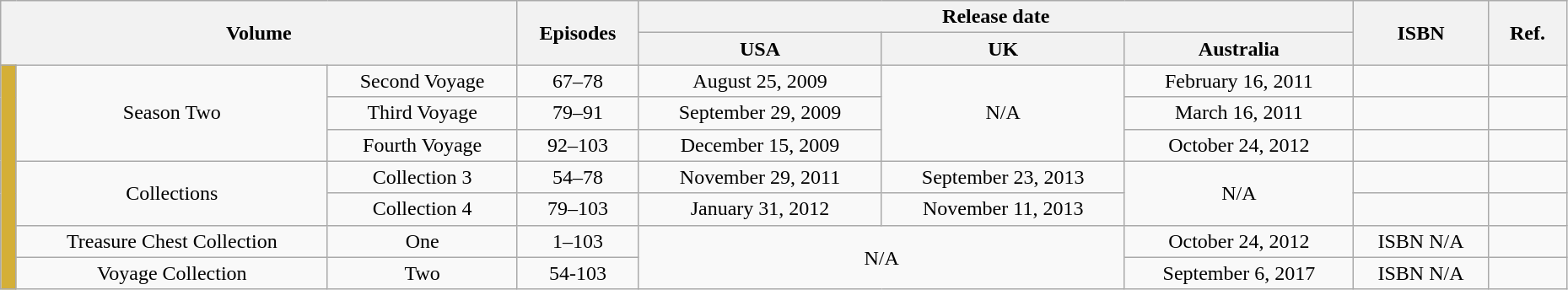<table class="wikitable" style="text-align: center; width: 98%;">
<tr>
<th colspan="3" rowspan="2">Volume</th>
<th rowspan="2">Episodes</th>
<th colspan="3">Release date</th>
<th rowspan="2">ISBN</th>
<th rowspan="2" width="5%">Ref.</th>
</tr>
<tr>
<th>USA</th>
<th>UK</th>
<th>Australia</th>
</tr>
<tr>
<td rowspan="186" style="background: #D4AF37;" width="1%"></td>
<td rowspan="3">Season Two</td>
<td>Second Voyage</td>
<td>67–78</td>
<td>August 25, 2009</td>
<td rowspan="3">N/A</td>
<td>February 16, 2011</td>
<td></td>
<td></td>
</tr>
<tr>
<td>Third Voyage</td>
<td>79–91</td>
<td>September 29, 2009</td>
<td>March 16, 2011</td>
<td></td>
<td></td>
</tr>
<tr>
<td>Fourth Voyage</td>
<td>92–103</td>
<td>December 15, 2009</td>
<td>October 24, 2012</td>
<td></td>
<td></td>
</tr>
<tr>
<td rowspan="2">Collections</td>
<td>Collection 3</td>
<td>54–78</td>
<td>November 29, 2011</td>
<td>September 23, 2013</td>
<td rowspan="2">N/A</td>
<td></td>
<td></td>
</tr>
<tr>
<td>Collection 4</td>
<td>79–103</td>
<td>January 31, 2012</td>
<td>November 11, 2013</td>
<td></td>
<td></td>
</tr>
<tr>
<td>Treasure Chest Collection</td>
<td>One</td>
<td>1–103</td>
<td colspan="2" rowspan="2">N/A</td>
<td>October 24, 2012</td>
<td>ISBN N/A</td>
<td></td>
</tr>
<tr>
<td>Voyage Collection</td>
<td>Two</td>
<td>54-103</td>
<td>September 6, 2017</td>
<td>ISBN N/A</td>
<td></td>
</tr>
</table>
